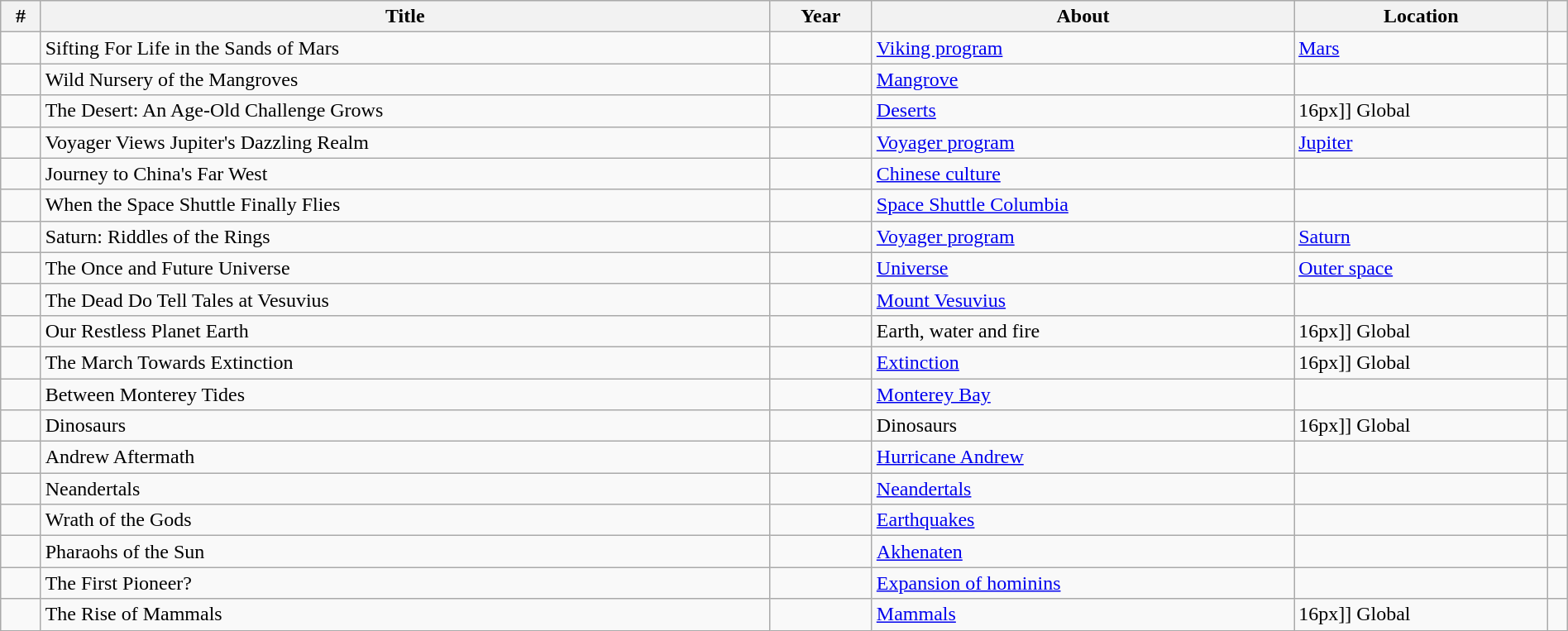<table class="wikitable sortable" style="width:100%">
<tr>
<th scope="col">#</th>
<th scope="col">Title</th>
<th scope="col">Year</th>
<th scope="col">About</th>
<th scope="col">Location</th>
<th scope="col"></th>
</tr>
<tr>
<td scope="row"></td>
<td>Sifting For Life in the Sands of Mars</td>
<td></td>
<td><a href='#'>Viking program</a></td>
<td> <a href='#'>Mars</a></td>
<td></td>
</tr>
<tr>
<td scope="row"></td>
<td>Wild Nursery of the Mangroves</td>
<td></td>
<td><a href='#'>Mangrove</a></td>
<td></td>
<td></td>
</tr>
<tr>
<td></td>
<td>The Desert: An Age-Old Challenge Grows</td>
<td scope="row"></td>
<td><a href='#'>Deserts</a></td>
<td [[File:>16px]] Global</td>
<td></td>
</tr>
<tr>
<td scope="row"></td>
<td>Voyager Views Jupiter's Dazzling Realm</td>
<td></td>
<td><a href='#'>Voyager program</a></td>
<td> <a href='#'>Jupiter</a></td>
<td></td>
</tr>
<tr>
<td scope="row"></td>
<td>Journey to China's Far West</td>
<td></td>
<td><a href='#'>Chinese culture</a></td>
<td></td>
<td></td>
</tr>
<tr>
<td scope="row"></td>
<td>When the Space Shuttle Finally Flies</td>
<td></td>
<td><a href='#'>Space Shuttle Columbia</a></td>
<td></td>
<td></td>
</tr>
<tr>
<td scope="row"></td>
<td>Saturn: Riddles of the Rings</td>
<td></td>
<td><a href='#'>Voyager program</a></td>
<td> <a href='#'>Saturn</a></td>
<td></td>
</tr>
<tr>
<td scope="row"></td>
<td>The Once and Future Universe</td>
<td></td>
<td><a href='#'>Universe</a></td>
<td> <a href='#'>Outer space</a></td>
<td></td>
</tr>
<tr>
<td scope="row"></td>
<td>The Dead Do Tell Tales at Vesuvius</td>
<td></td>
<td><a href='#'>Mount Vesuvius</a></td>
<td></td>
<td></td>
</tr>
<tr>
<td scope="row"></td>
<td>Our Restless Planet Earth</td>
<td></td>
<td>Earth, water and fire</td>
<td [[File:>16px]] Global</td>
<td></td>
</tr>
<tr>
<td scope="row"></td>
<td>The March Towards Extinction</td>
<td></td>
<td><a href='#'>Extinction</a></td>
<td [[File:>16px]] Global</td>
<td></td>
</tr>
<tr>
<td scope="row"></td>
<td>Between Monterey Tides</td>
<td></td>
<td><a href='#'>Monterey Bay</a></td>
<td></td>
<td></td>
</tr>
<tr>
<td scope="row"></td>
<td>Dinosaurs</td>
<td></td>
<td>Dinosaurs</td>
<td [[File:>16px]] Global</td>
<td></td>
</tr>
<tr>
<td scope="row"></td>
<td>Andrew Aftermath</td>
<td></td>
<td><a href='#'>Hurricane Andrew</a></td>
<td> </td>
<td></td>
</tr>
<tr>
<td scope="row"></td>
<td>Neandertals</td>
<td></td>
<td><a href='#'>Neandertals</a></td>
<td></td>
<td></td>
</tr>
<tr>
<td scope="row"></td>
<td>Wrath of the Gods</td>
<td></td>
<td><a href='#'>Earthquakes</a></td>
<td></td>
<td></td>
</tr>
<tr>
<td scope="row"></td>
<td>Pharaohs of the Sun</td>
<td></td>
<td><a href='#'>Akhenaten</a></td>
<td></td>
<td></td>
</tr>
<tr>
<td scope="row"></td>
<td>The First Pioneer?</td>
<td></td>
<td><a href='#'>Expansion of hominins</a></td>
<td></td>
<td></td>
</tr>
<tr>
<td scope="row"></td>
<td>The Rise of Mammals</td>
<td></td>
<td><a href='#'>Mammals</a></td>
<td [[File:>16px]] Global</td>
<td></td>
</tr>
</table>
